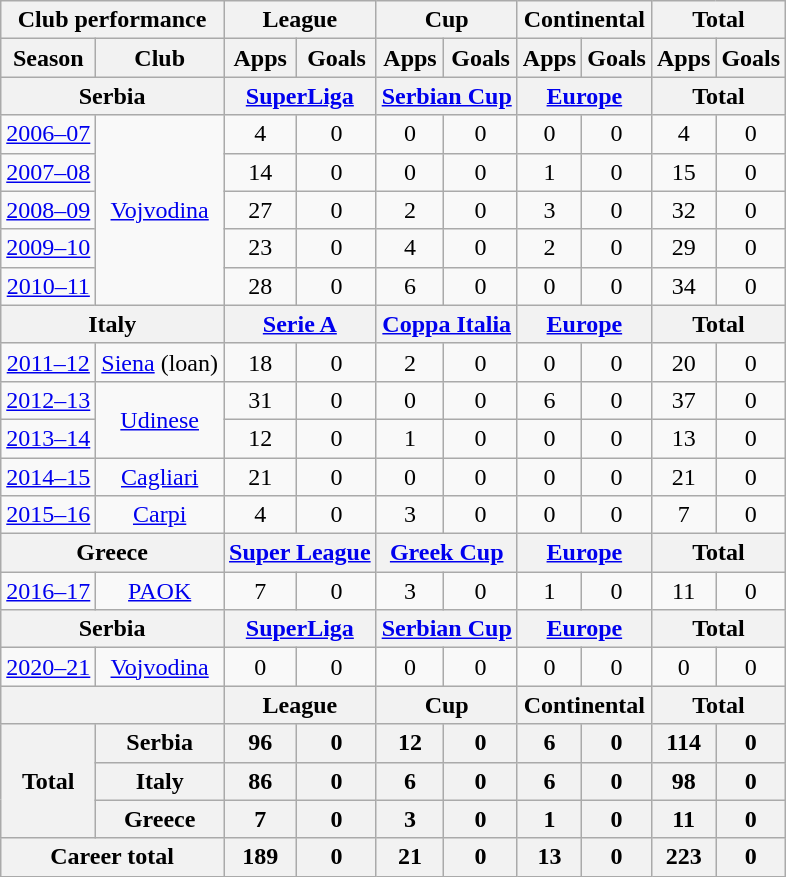<table class="wikitable" style="text-align:center">
<tr>
<th colspan=2>Club performance</th>
<th colspan=2>League</th>
<th colspan=2>Cup</th>
<th colspan=2>Continental</th>
<th colspan=2>Total</th>
</tr>
<tr>
<th>Season</th>
<th>Club</th>
<th>Apps</th>
<th>Goals</th>
<th>Apps</th>
<th>Goals</th>
<th>Apps</th>
<th>Goals</th>
<th>Apps</th>
<th>Goals</th>
</tr>
<tr>
<th colspan=2>Serbia</th>
<th colspan=2><a href='#'>SuperLiga</a></th>
<th colspan=2><a href='#'>Serbian Cup</a></th>
<th colspan=2><a href='#'>Europe</a></th>
<th colspan=2>Total</th>
</tr>
<tr>
<td><a href='#'>2006–07</a></td>
<td rowspan="5"><a href='#'>Vojvodina</a></td>
<td>4</td>
<td>0</td>
<td>0</td>
<td>0</td>
<td>0</td>
<td>0</td>
<td>4</td>
<td>0</td>
</tr>
<tr>
<td><a href='#'>2007–08</a></td>
<td>14</td>
<td>0</td>
<td>0</td>
<td>0</td>
<td>1</td>
<td>0</td>
<td>15</td>
<td>0</td>
</tr>
<tr>
<td><a href='#'>2008–09</a></td>
<td>27</td>
<td>0</td>
<td>2</td>
<td>0</td>
<td>3</td>
<td>0</td>
<td>32</td>
<td>0</td>
</tr>
<tr>
<td><a href='#'>2009–10</a></td>
<td>23</td>
<td>0</td>
<td>4</td>
<td>0</td>
<td>2</td>
<td>0</td>
<td>29</td>
<td>0</td>
</tr>
<tr>
<td><a href='#'>2010–11</a></td>
<td>28</td>
<td>0</td>
<td>6</td>
<td>0</td>
<td>0</td>
<td>0</td>
<td>34</td>
<td>0</td>
</tr>
<tr>
<th colspan=2>Italy</th>
<th colspan=2><a href='#'>Serie A</a></th>
<th colspan=2><a href='#'>Coppa Italia</a></th>
<th colspan=2><a href='#'>Europe</a></th>
<th colspan=2>Total</th>
</tr>
<tr>
<td><a href='#'>2011–12</a></td>
<td><a href='#'>Siena</a> (loan)</td>
<td>18</td>
<td>0</td>
<td>2</td>
<td>0</td>
<td>0</td>
<td>0</td>
<td>20</td>
<td>0</td>
</tr>
<tr>
<td><a href='#'>2012–13</a></td>
<td rowspan="2"><a href='#'>Udinese</a></td>
<td>31</td>
<td>0</td>
<td>0</td>
<td>0</td>
<td>6</td>
<td>0</td>
<td>37</td>
<td>0</td>
</tr>
<tr>
<td><a href='#'>2013–14</a></td>
<td>12</td>
<td>0</td>
<td>1</td>
<td>0</td>
<td>0</td>
<td>0</td>
<td>13</td>
<td>0</td>
</tr>
<tr>
<td><a href='#'>2014–15</a></td>
<td rowspan="1"><a href='#'>Cagliari</a></td>
<td>21</td>
<td>0</td>
<td>0</td>
<td>0</td>
<td>0</td>
<td>0</td>
<td>21</td>
<td>0</td>
</tr>
<tr>
<td><a href='#'>2015–16</a></td>
<td rowspan="1"><a href='#'>Carpi</a></td>
<td>4</td>
<td>0</td>
<td>3</td>
<td>0</td>
<td>0</td>
<td>0</td>
<td>7</td>
<td>0</td>
</tr>
<tr>
<th colspan=2>Greece</th>
<th colspan=2><a href='#'>Super League</a></th>
<th colspan=2><a href='#'>Greek Cup</a></th>
<th colspan=2><a href='#'>Europe</a></th>
<th colspan=2>Total</th>
</tr>
<tr>
<td><a href='#'>2016–17</a></td>
<td rowspan="1"><a href='#'>PAOK</a></td>
<td>7</td>
<td>0</td>
<td>3</td>
<td>0</td>
<td>1</td>
<td>0</td>
<td>11</td>
<td>0</td>
</tr>
<tr>
<th colspan=2>Serbia</th>
<th colspan=2><a href='#'>SuperLiga</a></th>
<th colspan=2><a href='#'>Serbian Cup</a></th>
<th colspan=2><a href='#'>Europe</a></th>
<th colspan=2>Total</th>
</tr>
<tr>
<td><a href='#'>2020–21</a></td>
<td rowspan="1"><a href='#'>Vojvodina</a></td>
<td>0</td>
<td>0</td>
<td>0</td>
<td>0</td>
<td>0</td>
<td>0</td>
<td>0</td>
<td>0</td>
</tr>
<tr>
<th colspan=2></th>
<th colspan=2>League</th>
<th colspan=2>Cup</th>
<th colspan=2>Continental</th>
<th colspan=2>Total</th>
</tr>
<tr>
<th rowspan=3>Total</th>
<th colspan=1>Serbia</th>
<th>96</th>
<th>0</th>
<th>12</th>
<th>0</th>
<th>6</th>
<th>0</th>
<th>114</th>
<th>0</th>
</tr>
<tr>
<th colspan=1>Italy</th>
<th>86</th>
<th>0</th>
<th>6</th>
<th>0</th>
<th>6</th>
<th>0</th>
<th>98</th>
<th>0</th>
</tr>
<tr>
<th colspan=1>Greece</th>
<th>7</th>
<th>0</th>
<th>3</th>
<th>0</th>
<th>1</th>
<th>0</th>
<th>11</th>
<th>0</th>
</tr>
<tr>
<th colspan=2>Career total</th>
<th>189</th>
<th>0</th>
<th>21</th>
<th>0</th>
<th>13</th>
<th>0</th>
<th>223</th>
<th>0</th>
</tr>
</table>
